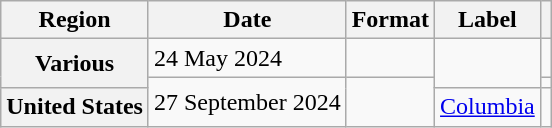<table class="wikitable plainrowheaders">
<tr>
<th scope="col">Region</th>
<th scope="col">Date</th>
<th scope="col">Format</th>
<th scope="col">Label</th>
<th scope="col"></th>
</tr>
<tr>
<th scope="row" rowspan="2">Various</th>
<td>24 May 2024</td>
<td></td>
<td rowspan="2"></td>
<td></td>
</tr>
<tr>
<td rowspan="2">27 September 2024</td>
<td rowspan="2"></td>
<td></td>
</tr>
<tr>
<th scope="row" rowspan="1">United States</th>
<td><a href='#'>Columbia</a></td>
<td></td>
</tr>
</table>
